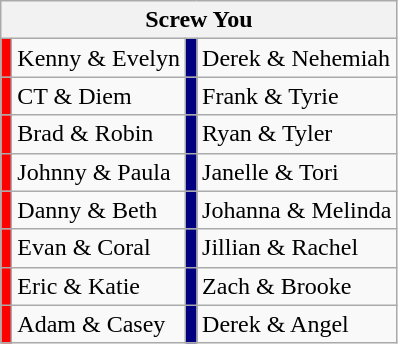<table class="wikitable">
<tr>
<th colspan=4>Screw You</th>
</tr>
<tr>
<td bgcolor="red"></td>
<td>Kenny & Evelyn</td>
<td bgcolor="navy"></td>
<td>Derek & Nehemiah</td>
</tr>
<tr>
<td bgcolor="red"></td>
<td>CT & Diem</td>
<td bgcolor="navy"></td>
<td>Frank & Tyrie</td>
</tr>
<tr>
<td bgcolor="red"></td>
<td>Brad & Robin</td>
<td bgcolor="navy"></td>
<td>Ryan & Tyler</td>
</tr>
<tr>
<td bgcolor="red"></td>
<td>Johnny & Paula</td>
<td bgcolor="navy"></td>
<td>Janelle & Tori</td>
</tr>
<tr>
<td bgcolor="red"></td>
<td>Danny & Beth</td>
<td bgcolor="navy"></td>
<td>Johanna & Melinda</td>
</tr>
<tr>
<td bgcolor="red"></td>
<td>Evan & Coral</td>
<td bgcolor="navy"></td>
<td>Jillian & Rachel</td>
</tr>
<tr>
<td bgcolor="red"></td>
<td>Eric & Katie</td>
<td bgcolor="navy"></td>
<td>Zach & Brooke</td>
</tr>
<tr>
<td bgcolor="red"></td>
<td>Adam & Casey</td>
<td bgcolor="navy"></td>
<td>Derek & Angel</td>
</tr>
</table>
